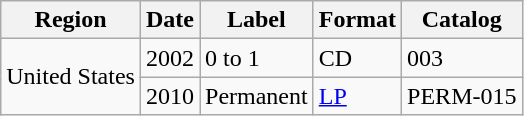<table class="wikitable">
<tr>
<th>Region</th>
<th>Date</th>
<th>Label</th>
<th>Format</th>
<th>Catalog</th>
</tr>
<tr>
<td rowspan="2">United States</td>
<td>2002</td>
<td>0 to 1</td>
<td>CD</td>
<td>003</td>
</tr>
<tr>
<td>2010</td>
<td>Permanent</td>
<td><a href='#'>LP</a></td>
<td>PERM-015</td>
</tr>
</table>
